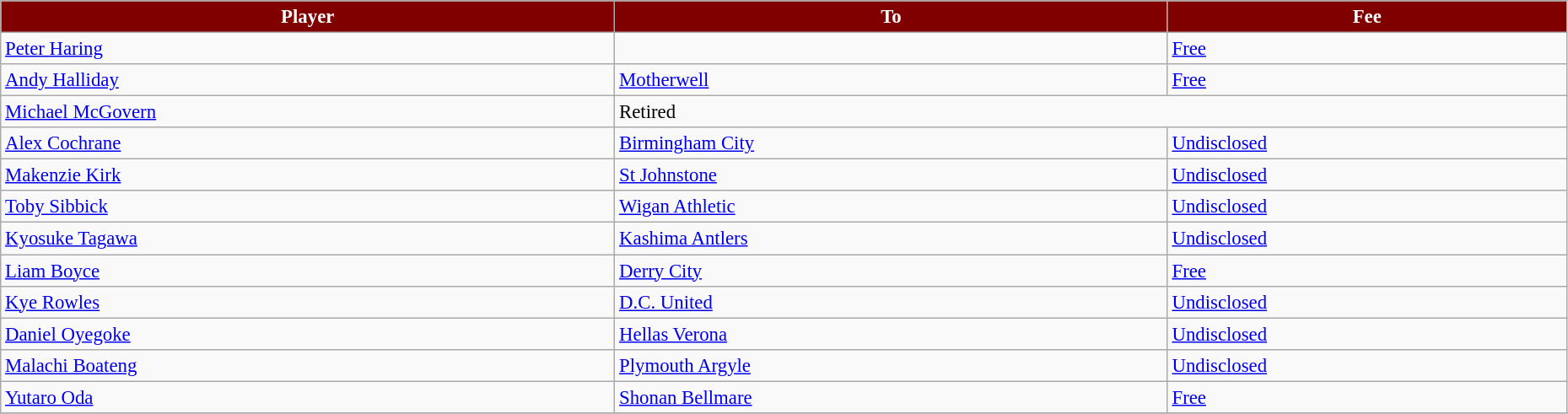<table class="wikitable" style="text-align:left; font-size:95%;width:98%;">
<tr>
<th style="background:maroon; color:white;">Player</th>
<th style="background:maroon; color:white;">To</th>
<th style="background:maroon; color:white;">Fee</th>
</tr>
<tr>
<td> <a href='#'>Peter Haring</a></td>
<td></td>
<td><a href='#'>Free</a></td>
</tr>
<tr>
<td> <a href='#'>Andy Halliday</a></td>
<td> <a href='#'>Motherwell</a></td>
<td><a href='#'>Free</a></td>
</tr>
<tr>
<td> <a href='#'>Michael McGovern</a></td>
<td colspan=2>Retired</td>
</tr>
<tr>
<td> <a href='#'>Alex Cochrane</a></td>
<td> <a href='#'>Birmingham City</a></td>
<td><a href='#'>Undisclosed</a></td>
</tr>
<tr>
<td> <a href='#'>Makenzie Kirk</a></td>
<td> <a href='#'>St Johnstone</a></td>
<td><a href='#'>Undisclosed</a></td>
</tr>
<tr>
<td> <a href='#'>Toby Sibbick</a></td>
<td> <a href='#'>Wigan Athletic</a></td>
<td><a href='#'>Undisclosed</a></td>
</tr>
<tr>
<td> <a href='#'>Kyosuke Tagawa</a></td>
<td> <a href='#'>Kashima Antlers</a></td>
<td><a href='#'>Undisclosed</a></td>
</tr>
<tr>
<td> <a href='#'>Liam Boyce</a></td>
<td> <a href='#'>Derry City</a></td>
<td><a href='#'>Free</a></td>
</tr>
<tr>
<td> <a href='#'>Kye Rowles</a></td>
<td> <a href='#'>D.C. United</a></td>
<td><a href='#'>Undisclosed</a></td>
</tr>
<tr>
<td> <a href='#'>Daniel Oyegoke</a></td>
<td> <a href='#'>Hellas Verona</a></td>
<td><a href='#'>Undisclosed</a></td>
</tr>
<tr>
<td> <a href='#'>Malachi Boateng</a></td>
<td> <a href='#'>Plymouth Argyle</a></td>
<td><a href='#'>Undisclosed</a></td>
</tr>
<tr>
<td> <a href='#'>Yutaro Oda</a></td>
<td> <a href='#'>Shonan Bellmare</a></td>
<td><a href='#'>Free</a></td>
</tr>
<tr>
</tr>
</table>
